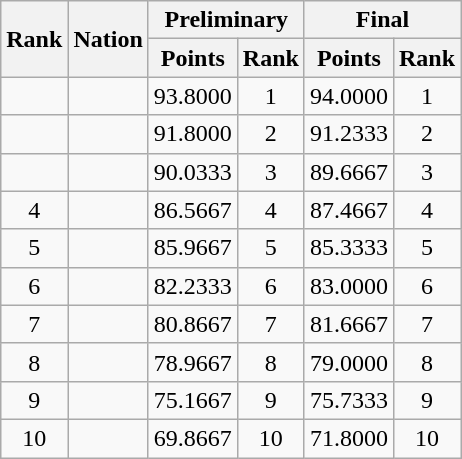<table class="wikitable sortable" style="text-align:center">
<tr>
<th rowspan=2>Rank</th>
<th rowspan=2>Nation</th>
<th colspan=2>Preliminary</th>
<th colspan=2>Final</th>
</tr>
<tr>
<th>Points</th>
<th>Rank</th>
<th>Points</th>
<th>Rank</th>
</tr>
<tr>
<td></td>
<td align=left></td>
<td>93.8000</td>
<td>1</td>
<td>94.0000</td>
<td>1</td>
</tr>
<tr>
<td></td>
<td align=left></td>
<td>91.8000</td>
<td>2</td>
<td>91.2333</td>
<td>2</td>
</tr>
<tr>
<td></td>
<td align=left></td>
<td>90.0333</td>
<td>3</td>
<td>89.6667</td>
<td>3</td>
</tr>
<tr>
<td>4</td>
<td align=left></td>
<td>86.5667</td>
<td>4</td>
<td>87.4667</td>
<td>4</td>
</tr>
<tr>
<td>5</td>
<td align=left></td>
<td>85.9667</td>
<td>5</td>
<td>85.3333</td>
<td>5</td>
</tr>
<tr>
<td>6</td>
<td align=left></td>
<td>82.2333</td>
<td>6</td>
<td>83.0000</td>
<td>6</td>
</tr>
<tr>
<td>7</td>
<td align=left></td>
<td>80.8667</td>
<td>7</td>
<td>81.6667</td>
<td>7</td>
</tr>
<tr>
<td>8</td>
<td align=left></td>
<td>78.9667</td>
<td>8</td>
<td>79.0000</td>
<td>8</td>
</tr>
<tr>
<td>9</td>
<td align=left></td>
<td>75.1667</td>
<td>9</td>
<td>75.7333</td>
<td>9</td>
</tr>
<tr>
<td>10</td>
<td align=left></td>
<td>69.8667</td>
<td>10</td>
<td>71.8000</td>
<td>10</td>
</tr>
</table>
